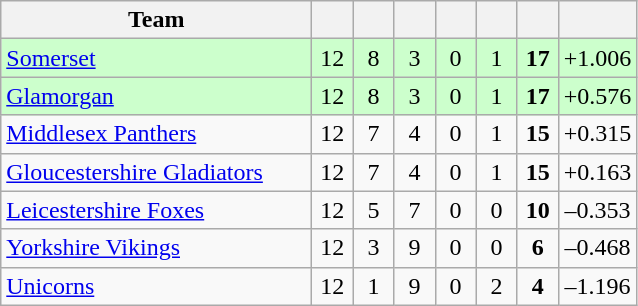<table class="wikitable" style="text-align: center;">
<tr>
<th width=200>Team</th>
<th width=20></th>
<th width=20></th>
<th width=20></th>
<th width=20></th>
<th width=20></th>
<th width=20></th>
<th width=20></th>
</tr>
<tr style="background:#ccffcc;">
<td align=left><a href='#'>Somerset</a></td>
<td>12</td>
<td>8</td>
<td>3</td>
<td>0</td>
<td>1</td>
<td><strong>17</strong></td>
<td>+1.006</td>
</tr>
<tr style="background:#ccffcc;">
<td align=left><a href='#'>Glamorgan</a></td>
<td>12</td>
<td>8</td>
<td>3</td>
<td>0</td>
<td>1</td>
<td><strong>17</strong></td>
<td>+0.576</td>
</tr>
<tr>
<td align=left><a href='#'>Middlesex Panthers</a></td>
<td>12</td>
<td>7</td>
<td>4</td>
<td>0</td>
<td>1</td>
<td><strong>15</strong></td>
<td>+0.315</td>
</tr>
<tr>
<td align=left><a href='#'>Gloucestershire Gladiators</a></td>
<td>12</td>
<td>7</td>
<td>4</td>
<td>0</td>
<td>1</td>
<td><strong>15</strong></td>
<td>+0.163</td>
</tr>
<tr>
<td align=left><a href='#'>Leicestershire Foxes</a></td>
<td>12</td>
<td>5</td>
<td>7</td>
<td>0</td>
<td>0</td>
<td><strong>10</strong></td>
<td>–0.353</td>
</tr>
<tr>
<td align=left><a href='#'>Yorkshire Vikings</a></td>
<td>12</td>
<td>3</td>
<td>9</td>
<td>0</td>
<td>0</td>
<td><strong>6</strong></td>
<td>–0.468</td>
</tr>
<tr>
<td align=left><a href='#'>Unicorns</a></td>
<td>12</td>
<td>1</td>
<td>9</td>
<td>0</td>
<td>2</td>
<td><strong>4</strong></td>
<td>–1.196</td>
</tr>
</table>
